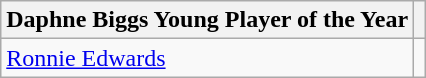<table class="wikitable">
<tr>
<th>Daphne Biggs Young Player of the Year</th>
<th></th>
</tr>
<tr>
<td> <a href='#'>Ronnie Edwards</a></td>
<td align="center"></td>
</tr>
</table>
